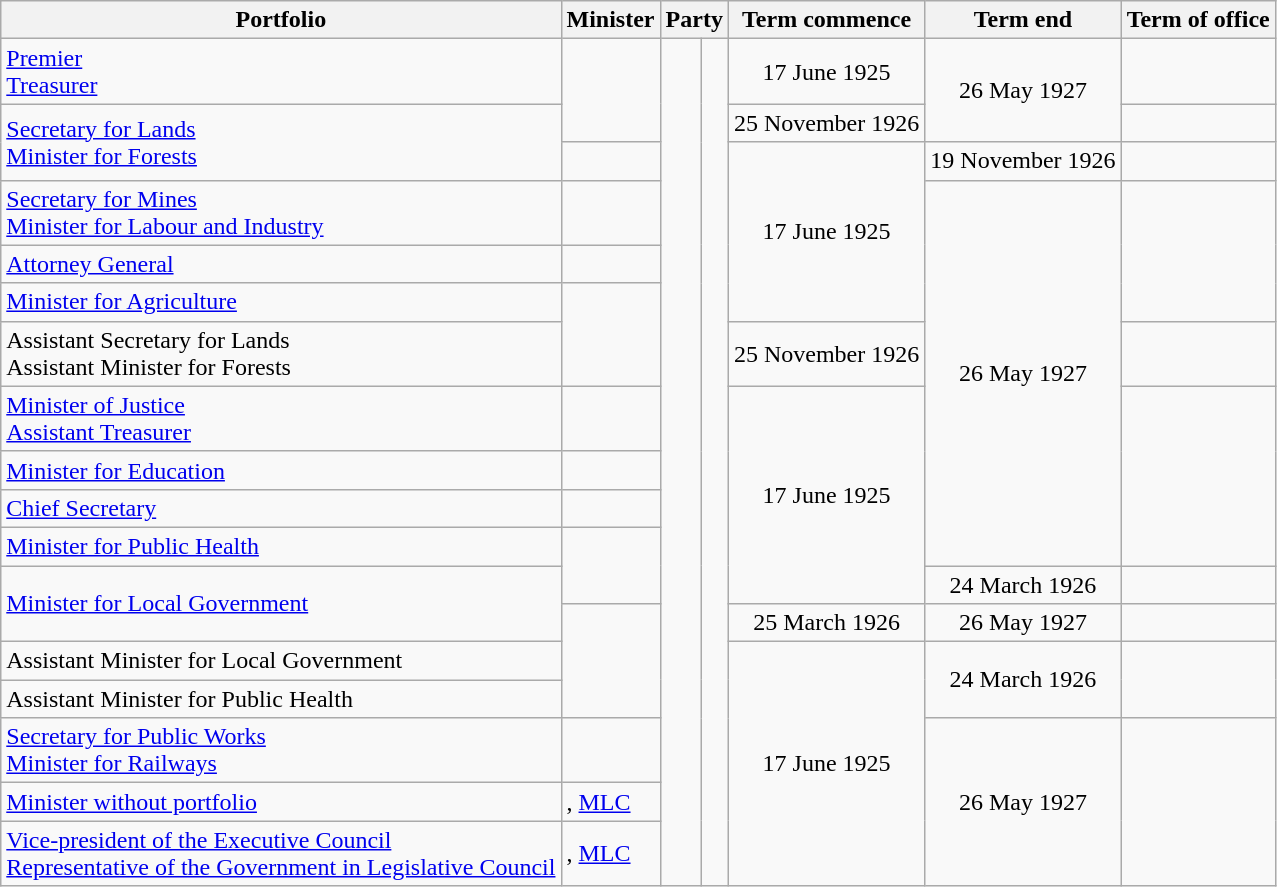<table class="wikitable sortable">
<tr>
<th>Portfolio</th>
<th>Minister</th>
<th colspan="2">Party</th>
<th>Term commence</th>
<th>Term end</th>
<th>Term of office</th>
</tr>
<tr>
<td><a href='#'>Premier</a><br><a href='#'>Treasurer</a></td>
<td rowspan="2"></td>
<td rowspan="18" > </td>
<td rowspan="18"></td>
<td align="center">17 June 1925</td>
<td rowspan=2 align="center">26 May 1927</td>
<td align="right"></td>
</tr>
<tr>
<td rowspan=2><a href='#'>Secretary for Lands</a><br><a href='#'>Minister for Forests</a></td>
<td align="center">25 November 1926</td>
<td align="right"></td>
</tr>
<tr>
<td></td>
<td rowspan=4 align="center">17 June 1925</td>
<td align="center">19 November 1926</td>
<td align="right"></td>
</tr>
<tr>
<td><a href='#'>Secretary for Mines</a><br><a href='#'>Minister for Labour and Industry</a></td>
<td></td>
<td rowspan=8 align="center">26 May 1927</td>
<td rowspan=3 align="right"></td>
</tr>
<tr>
<td><a href='#'>Attorney General</a></td>
<td></td>
</tr>
<tr>
<td><a href='#'>Minister for Agriculture</a></td>
<td rowspan=2></td>
</tr>
<tr>
<td>Assistant Secretary for Lands<br>Assistant Minister for Forests</td>
<td align="center">25 November 1926</td>
<td align="right"></td>
</tr>
<tr>
<td><a href='#'>Minister of Justice</a><br><a href='#'>Assistant Treasurer</a></td>
<td></td>
<td rowspan=5 align="center">17 June 1925</td>
<td rowspan=4 align="right"></td>
</tr>
<tr>
<td><a href='#'>Minister for Education</a></td>
<td></td>
</tr>
<tr>
<td><a href='#'>Chief Secretary</a></td>
<td></td>
</tr>
<tr>
<td><a href='#'>Minister for Public Health</a></td>
<td rowspan=2></td>
</tr>
<tr>
<td rowspan=2><a href='#'>Minister for Local Government</a></td>
<td align="center">24 March 1926</td>
<td align="right"></td>
</tr>
<tr>
<td rowspan=3></td>
<td align="center">25 March 1926</td>
<td align="center">26 May 1927</td>
<td align="right"></td>
</tr>
<tr>
<td>Assistant Minister for Local Government</td>
<td rowspan=5 align="center">17 June 1925</td>
<td rowspan=2 align="center">24 March 1926</td>
<td rowspan=2 align="right"></td>
</tr>
<tr>
<td>Assistant Minister for Public Health</td>
</tr>
<tr>
<td><a href='#'>Secretary for Public Works</a><br><a href='#'>Minister for Railways</a></td>
<td></td>
<td rowspan=3 align="center">26 May 1927</td>
<td rowspan=3 align="right"></td>
</tr>
<tr>
<td><a href='#'>Minister without portfolio</a></td>
<td>, <a href='#'>MLC</a></td>
</tr>
<tr>
<td><a href='#'>Vice-president of the Executive Council</a><br><a href='#'>Representative of the Government in Legislative Council</a></td>
<td>, <a href='#'>MLC</a></td>
</tr>
</table>
